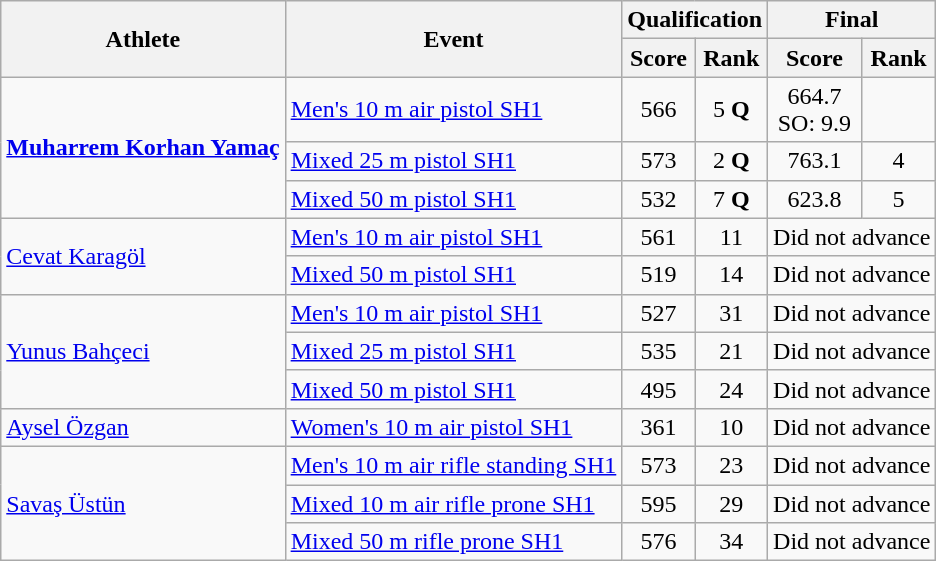<table class=wikitable>
<tr>
<th rowspan="2">Athlete</th>
<th rowspan="2">Event</th>
<th colspan="2">Qualification</th>
<th colspan="2">Final</th>
</tr>
<tr>
<th>Score</th>
<th>Rank</th>
<th>Score</th>
<th>Rank</th>
</tr>
<tr align=center>
<td align=left rowspan=3><strong><a href='#'>Muharrem Korhan Yamaç</a></strong></td>
<td align=left><a href='#'>Men's 10 m air pistol SH1</a></td>
<td>566</td>
<td>5 <strong>Q</strong></td>
<td>664.7<br>SO: 9.9</td>
<td></td>
</tr>
<tr align=center>
<td align=left><a href='#'>Mixed 25 m pistol SH1</a></td>
<td>573</td>
<td>2 <strong>Q</strong></td>
<td>763.1</td>
<td>4</td>
</tr>
<tr align=center>
<td align=left><a href='#'>Mixed 50 m pistol SH1</a></td>
<td>532</td>
<td>7 <strong>Q</strong></td>
<td>623.8</td>
<td>5</td>
</tr>
<tr align=center>
<td align=left rowspan=2><a href='#'>Cevat Karagöl</a></td>
<td align=left><a href='#'>Men's 10 m air pistol SH1</a></td>
<td>561</td>
<td>11</td>
<td colspan=2>Did not advance</td>
</tr>
<tr align=center>
<td align=left><a href='#'>Mixed 50 m pistol SH1</a></td>
<td>519</td>
<td>14</td>
<td colspan=2>Did not advance</td>
</tr>
<tr align=center>
<td align=left rowspan=3><a href='#'>Yunus Bahçeci</a></td>
<td align=left><a href='#'>Men's 10 m air pistol SH1</a></td>
<td>527</td>
<td>31</td>
<td colspan=2>Did not advance</td>
</tr>
<tr align=center>
<td align=left><a href='#'>Mixed 25 m pistol SH1</a></td>
<td>535</td>
<td>21</td>
<td colspan=2>Did not advance</td>
</tr>
<tr align=center>
<td align=left><a href='#'>Mixed 50 m pistol SH1</a></td>
<td>495</td>
<td>24</td>
<td colspan=2>Did not advance</td>
</tr>
<tr align=center>
<td align=left rowspan=1><a href='#'>Aysel Özgan</a></td>
<td align=left><a href='#'>Women's 10 m air pistol SH1</a></td>
<td>361</td>
<td>10</td>
<td colspan=2>Did not advance</td>
</tr>
<tr align=center>
<td align=left rowspan=3><a href='#'>Savaş Üstün</a></td>
<td align=left><a href='#'>Men's 10 m air rifle standing SH1</a></td>
<td>573</td>
<td>23</td>
<td colspan=2>Did not advance</td>
</tr>
<tr align=center>
<td align=left><a href='#'>Mixed 10 m air rifle prone SH1</a></td>
<td>595</td>
<td>29</td>
<td colspan=2>Did not advance</td>
</tr>
<tr align=center>
<td align=left><a href='#'>Mixed 50 m rifle prone SH1</a></td>
<td>576</td>
<td>34</td>
<td colspan=2>Did not advance</td>
</tr>
</table>
